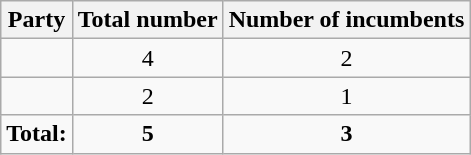<table class="wikitable sortable">
<tr>
<th>Party</th>
<th>Total number</th>
<th>Number of incumbents</th>
</tr>
<tr>
<td></td>
<td align="center">4</td>
<td align="center">2</td>
</tr>
<tr>
<td></td>
<td align="center">2</td>
<td align="center">1</td>
</tr>
<tr>
<td><strong>Total:</strong></td>
<td align="center"><strong>5</strong></td>
<td align="center"><strong>3</strong></td>
</tr>
</table>
